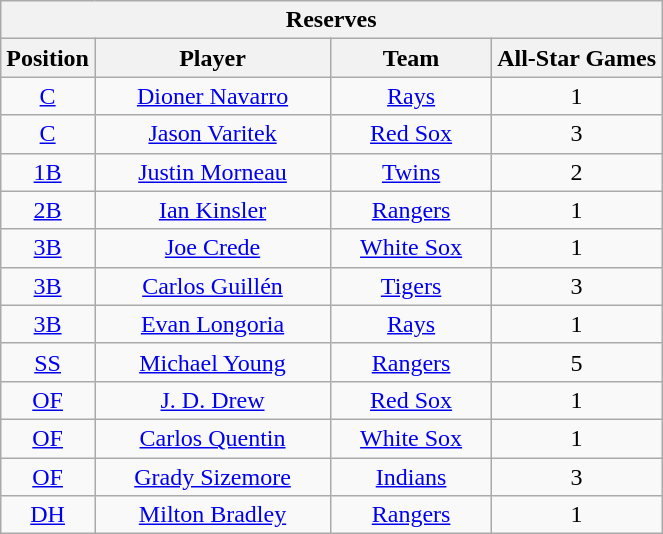<table class="wikitable" style="font-size: 100%; text-align:center;">
<tr>
<th colspan="4">Reserves</th>
</tr>
<tr>
<th>Position</th>
<th width="150">Player</th>
<th width="100">Team</th>
<th>All-Star Games</th>
</tr>
<tr>
<td><a href='#'>C</a></td>
<td><a href='#'>Dioner Navarro</a></td>
<td><a href='#'>Rays</a></td>
<td>1</td>
</tr>
<tr>
<td><a href='#'>C</a></td>
<td><a href='#'>Jason Varitek</a></td>
<td><a href='#'>Red Sox</a></td>
<td>3</td>
</tr>
<tr>
<td><a href='#'>1B</a></td>
<td><a href='#'>Justin Morneau</a></td>
<td><a href='#'>Twins</a></td>
<td>2</td>
</tr>
<tr>
<td><a href='#'>2B</a></td>
<td><a href='#'>Ian Kinsler</a></td>
<td><a href='#'>Rangers</a></td>
<td>1</td>
</tr>
<tr>
<td><a href='#'>3B</a></td>
<td><a href='#'>Joe Crede</a></td>
<td><a href='#'>White Sox</a></td>
<td>1</td>
</tr>
<tr>
<td><a href='#'>3B</a></td>
<td><a href='#'>Carlos Guillén</a></td>
<td><a href='#'>Tigers</a></td>
<td>3</td>
</tr>
<tr>
<td><a href='#'>3B</a></td>
<td><a href='#'>Evan Longoria</a></td>
<td><a href='#'>Rays</a></td>
<td>1</td>
</tr>
<tr>
<td><a href='#'>SS</a></td>
<td><a href='#'>Michael Young</a></td>
<td><a href='#'>Rangers</a></td>
<td>5</td>
</tr>
<tr>
<td><a href='#'>OF</a></td>
<td><a href='#'>J. D. Drew</a></td>
<td><a href='#'>Red Sox</a></td>
<td>1</td>
</tr>
<tr>
<td><a href='#'>OF</a></td>
<td><a href='#'>Carlos Quentin</a></td>
<td><a href='#'>White Sox</a></td>
<td>1</td>
</tr>
<tr>
<td><a href='#'>OF</a></td>
<td><a href='#'>Grady Sizemore</a></td>
<td><a href='#'>Indians</a></td>
<td>3</td>
</tr>
<tr>
<td><a href='#'>DH</a></td>
<td><a href='#'>Milton Bradley</a></td>
<td><a href='#'>Rangers</a></td>
<td>1</td>
</tr>
</table>
